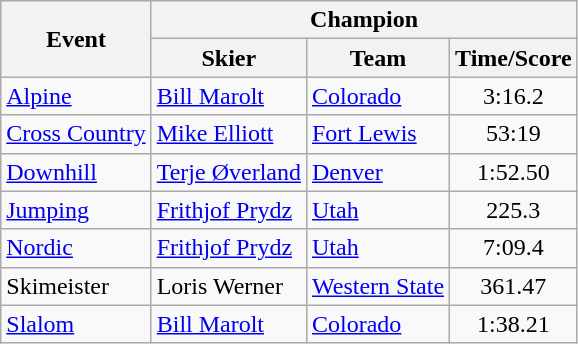<table class="wikitable">
<tr>
<th rowspan="2">Event</th>
<th colspan="3" bgcolor=000000>Champion</th>
</tr>
<tr>
<th>Skier</th>
<th>Team</th>
<th>Time/Score</th>
</tr>
<tr>
<td><a href='#'>Alpine</a></td>
<td><a href='#'>Bill Marolt</a></td>
<td><a href='#'>Colorado</a></td>
<td align=center>3:16.2</td>
</tr>
<tr>
<td><a href='#'>Cross Country</a></td>
<td><a href='#'>Mike Elliott</a> </td>
<td><a href='#'>Fort Lewis</a></td>
<td align=center>53:19</td>
</tr>
<tr>
<td><a href='#'>Downhill</a></td>
<td> <a href='#'>Terje Øverland</a></td>
<td><a href='#'>Denver</a></td>
<td align=center>1:52.50</td>
</tr>
<tr>
<td><a href='#'>Jumping</a></td>
<td> <a href='#'>Frithjof Prydz</a> </td>
<td><a href='#'>Utah</a></td>
<td align=center>225.3</td>
</tr>
<tr>
<td><a href='#'>Nordic</a></td>
<td> <a href='#'>Frithjof Prydz</a></td>
<td><a href='#'>Utah</a></td>
<td align=center>7:09.4</td>
</tr>
<tr>
<td>Skimeister</td>
<td>Loris Werner </td>
<td><a href='#'>Western State</a></td>
<td align=center>361.47</td>
</tr>
<tr>
<td><a href='#'>Slalom</a></td>
<td><a href='#'>Bill Marolt</a></td>
<td><a href='#'>Colorado</a></td>
<td align=center>1:38.21</td>
</tr>
</table>
